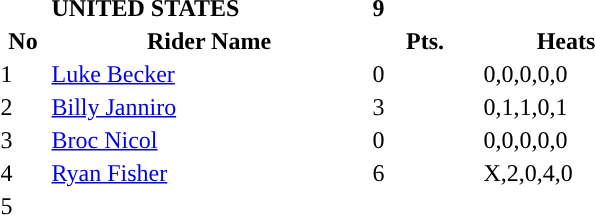<table class="toccolours">
<tr>
<td></td>
<td><strong>UNITED STATES</strong></td>
<td><strong>9</strong></td>
</tr>
<tr style="background: ">
<th width=30px>No</th>
<th width=210px>Rider Name</th>
<th width=70px>Pts.</th>
<th width=110px>Heats</th>
</tr>
<tr style="background-color:">
<td>1</td>
<td><a href='#'>Luke Becker</a></td>
<td>0</td>
<td>0,0,0,0,0</td>
</tr>
<tr style="background-color:">
<td>2</td>
<td><a href='#'>Billy Janniro</a></td>
<td>3</td>
<td>0,1,1,0,1</td>
</tr>
<tr style="background-color:">
<td>3</td>
<td><a href='#'>Broc Nicol</a></td>
<td>0</td>
<td>0,0,0,0,0</td>
</tr>
<tr style="background-color:">
<td>4</td>
<td><a href='#'>Ryan Fisher</a></td>
<td>6</td>
<td>X,2,0,4,0</td>
</tr>
<tr style="background-color:">
<td>5</td>
<td></td>
<td></td>
<td></td>
</tr>
</table>
